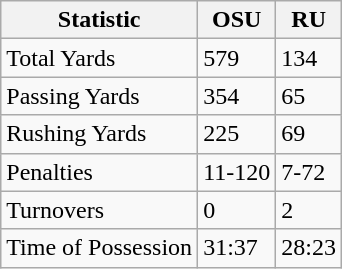<table class="wikitable">
<tr>
<th>Statistic</th>
<th>OSU</th>
<th>RU</th>
</tr>
<tr>
<td>Total Yards</td>
<td>579</td>
<td>134</td>
</tr>
<tr>
<td>Passing Yards</td>
<td>354</td>
<td>65</td>
</tr>
<tr>
<td>Rushing Yards</td>
<td>225</td>
<td>69</td>
</tr>
<tr>
<td>Penalties</td>
<td>11-120</td>
<td>7-72</td>
</tr>
<tr>
<td>Turnovers</td>
<td>0</td>
<td>2</td>
</tr>
<tr>
<td>Time of Possession</td>
<td>31:37</td>
<td>28:23</td>
</tr>
</table>
